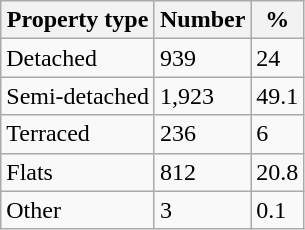<table class="wikitable">
<tr>
<th>Property type</th>
<th>Number</th>
<th>%</th>
</tr>
<tr>
<td>Detached</td>
<td>939</td>
<td>24</td>
</tr>
<tr>
<td>Semi-detached</td>
<td>1,923</td>
<td>49.1</td>
</tr>
<tr>
<td>Terraced</td>
<td>236</td>
<td>6</td>
</tr>
<tr>
<td>Flats</td>
<td>812</td>
<td>20.8</td>
</tr>
<tr>
<td>Other</td>
<td>3</td>
<td>0.1</td>
</tr>
</table>
